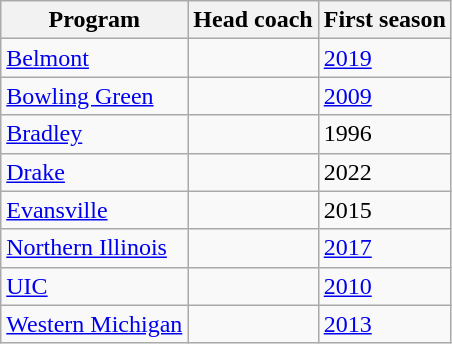<table class="wikitable sortable">
<tr>
<th>Program</th>
<th>Head coach</th>
<th>First season</th>
</tr>
<tr>
<td><a href='#'>Belmont</a></td>
<td></td>
<td><a href='#'>2019</a></td>
</tr>
<tr>
<td><a href='#'>Bowling Green</a></td>
<td></td>
<td><a href='#'>2009</a></td>
</tr>
<tr>
<td><a href='#'>Bradley</a></td>
<td></td>
<td>1996</td>
</tr>
<tr>
<td><a href='#'>Drake</a></td>
<td></td>
<td>2022</td>
</tr>
<tr>
<td><a href='#'>Evansville</a></td>
<td></td>
<td>2015</td>
</tr>
<tr>
<td><a href='#'>Northern Illinois</a></td>
<td></td>
<td><a href='#'>2017</a></td>
</tr>
<tr>
<td><a href='#'>UIC</a></td>
<td></td>
<td><a href='#'>2010</a></td>
</tr>
<tr>
<td><a href='#'>Western Michigan</a></td>
<td></td>
<td><a href='#'>2013</a></td>
</tr>
</table>
